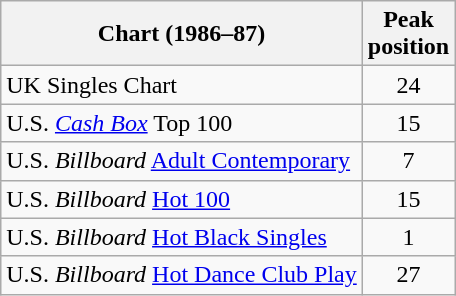<table class="wikitable sortable plainrowheaders">
<tr>
<th>Chart (1986–87)</th>
<th>Peak<br>position</th>
</tr>
<tr>
<td>UK Singles Chart</td>
<td align="center">24</td>
</tr>
<tr>
<td>U.S. <em><a href='#'>Cash Box</a></em> Top 100</td>
<td align="center">15</td>
</tr>
<tr>
<td>U.S. <em>Billboard</em> <a href='#'>Adult Contemporary</a></td>
<td align="center">7</td>
</tr>
<tr>
<td>U.S. <em>Billboard</em> <a href='#'>Hot 100</a></td>
<td align="center">15</td>
</tr>
<tr>
<td>U.S. <em>Billboard</em> <a href='#'>Hot Black Singles</a></td>
<td align="center">1</td>
</tr>
<tr>
<td>U.S. <em>Billboard</em> <a href='#'>Hot Dance Club Play</a></td>
<td align="center">27</td>
</tr>
</table>
